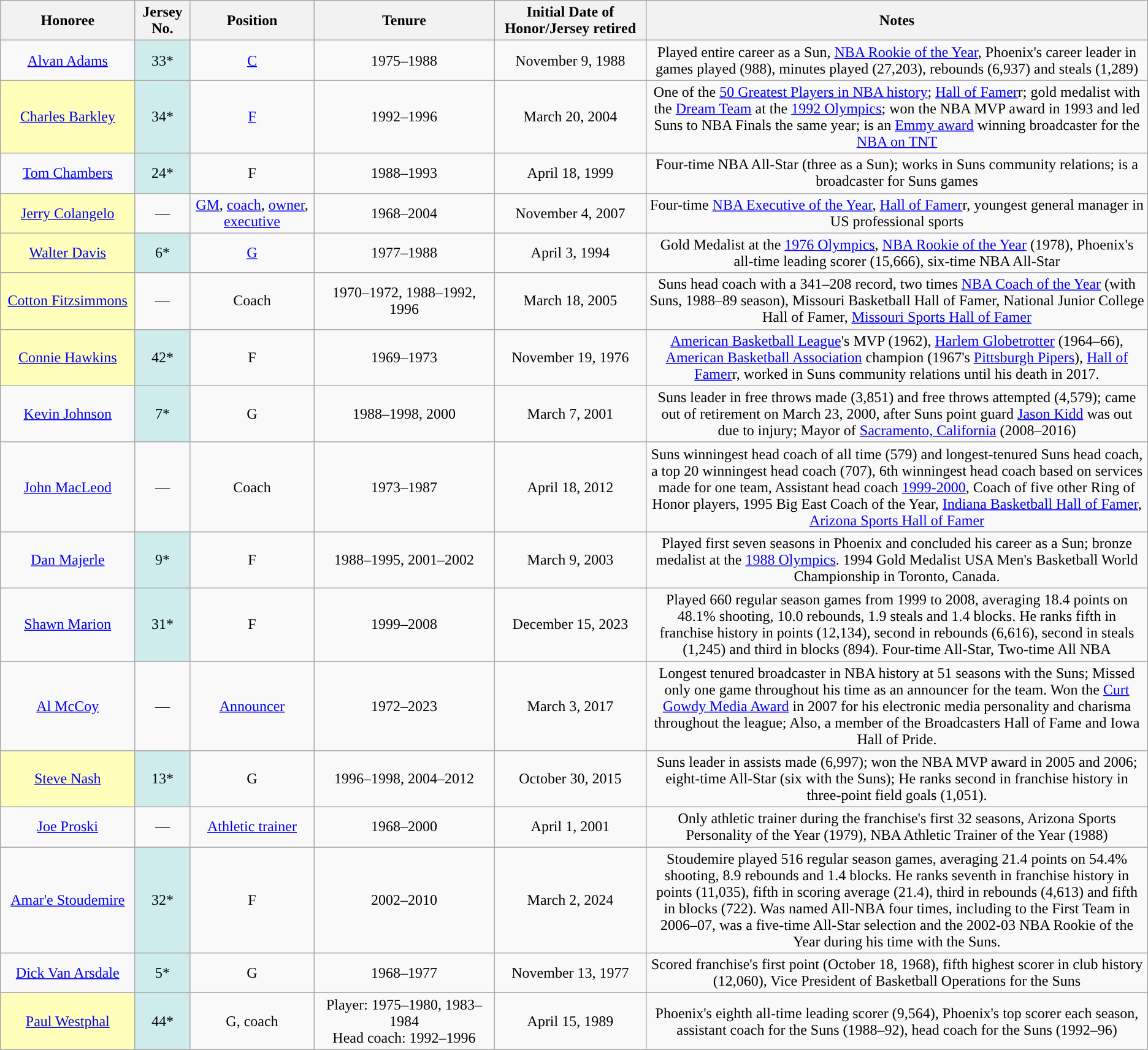<table class="wikitable" style="text-align:center">
<tr>
<th width=6%>Honoree</th>
<th width=1%>Jersey No.</th>
<th width=6%>Position</th>
<th width=9%>Tenure</th>
<th width=7%>Initial Date of Honor/Jersey retired</th>
<th width=25%>Notes</th>
</tr>
<tr>
<td><a href='#'>Alvan Adams</a></td>
<td bgcolor="#CFECEC">33*</td>
<td><a href='#'>C</a></td>
<td>1975–1988</td>
<td>November 9, 1988</td>
<td>Played entire career as a Sun, <a href='#'>NBA Rookie of the Year</a>, Phoenix's career leader in games played (988), minutes played (27,203), rebounds (6,937) and steals (1,289)</td>
</tr>
<tr>
<td bgcolor="#ffb"><a href='#'>Charles Barkley</a></td>
<td bgcolor="#CFECEC">34*</td>
<td><a href='#'>F</a></td>
<td>1992–1996</td>
<td>March 20, 2004</td>
<td>One of the <a href='#'>50 Greatest Players in NBA history</a>; <a href='#'>Hall of Famer</a>r; gold medalist with the <a href='#'>Dream Team</a> at the <a href='#'>1992 Olympics</a>; won the NBA MVP award in 1993 and led Suns to NBA Finals the same year; is an <a href='#'>Emmy award</a> winning broadcaster for the <a href='#'>NBA on TNT</a></td>
</tr>
<tr>
<td><a href='#'>Tom Chambers</a></td>
<td bgcolor="#CFECEC">24*</td>
<td Forward>F</td>
<td>1988–1993</td>
<td>April 18, 1999</td>
<td>Four-time NBA All-Star (three as a Sun); works in Suns community relations; is a broadcaster for Suns games</td>
</tr>
<tr>
<td bgcolor="#ffb"><a href='#'>Jerry Colangelo</a></td>
<td>—</td>
<td><a href='#'>GM</a>, <a href='#'>coach</a>, <a href='#'>owner</a>, <a href='#'>executive</a></td>
<td>1968–2004</td>
<td>November 4, 2007</td>
<td>Four-time <a href='#'>NBA Executive of the Year</a>, <a href='#'>Hall of Famer</a>r, youngest general manager in US professional sports</td>
</tr>
<tr>
<td bgcolor="#ffb"><a href='#'>Walter Davis</a></td>
<td bgcolor="#CFECEC">6*</td>
<td><a href='#'>G</a></td>
<td>1977–1988</td>
<td>April 3, 1994</td>
<td>Gold Medalist at the <a href='#'>1976 Olympics</a>, <a href='#'>NBA Rookie of the Year</a> (1978), Phoenix's all-time leading scorer (15,666), six-time NBA All-Star</td>
</tr>
<tr>
<td bgcolor="#ffb"><a href='#'>Cotton Fitzsimmons</a></td>
<td>—</td>
<td>Coach</td>
<td>1970–1972, 1988–1992, 1996</td>
<td>March 18, 2005</td>
<td>Suns head coach with a 341–208 record, two times <a href='#'>NBA Coach of the Year</a> (with Suns, 1988–89 season), Missouri Basketball Hall of Famer, National Junior College Hall of Famer, <a href='#'>Missouri Sports Hall of Famer</a></td>
</tr>
<tr>
<td bgcolor="#ffb"><a href='#'>Connie Hawkins</a></td>
<td bgcolor="#CFECEC">42*</td>
<td Forward>F</td>
<td>1969–1973</td>
<td>November 19, 1976</td>
<td><a href='#'>American Basketball League</a>'s MVP (1962), <a href='#'>Harlem Globetrotter</a> (1964–66), <a href='#'>American Basketball Association</a> champion (1967's <a href='#'>Pittsburgh Pipers</a>), <a href='#'>Hall of Famer</a>r, worked in Suns community relations until his death in 2017.</td>
</tr>
<tr>
<td><a href='#'>Kevin Johnson</a></td>
<td bgcolor="#CFECEC">7*</td>
<td Guard>G</td>
<td>1988–1998, 2000</td>
<td>March 7, 2001</td>
<td>Suns leader in free throws made (3,851) and free throws attempted (4,579); came out of retirement on March 23, 2000, after Suns point guard <a href='#'>Jason Kidd</a> was out due to injury; Mayor of <a href='#'>Sacramento, California</a> (2008–2016)</td>
</tr>
<tr>
<td><a href='#'>John MacLeod</a></td>
<td>—</td>
<td>Coach</td>
<td>1973–1987</td>
<td>April 18, 2012</td>
<td>Suns winningest head coach of all time (579) and longest-tenured Suns head coach, a top 20 winningest head coach (707), 6th winningest head coach based on services made for one team, Assistant head coach <a href='#'>1999-2000</a>, Coach of five other Ring of Honor players, 1995 Big East Coach of the Year, <a href='#'>Indiana Basketball Hall of Famer</a>, <a href='#'>Arizona Sports Hall of Famer</a></td>
</tr>
<tr>
<td><a href='#'>Dan Majerle</a></td>
<td bgcolor="#CFECEC">9*</td>
<td Forward>F</td>
<td>1988–1995, 2001–2002</td>
<td>March 9, 2003</td>
<td>Played first seven seasons in Phoenix and concluded his career as a Sun; bronze medalist at the <a href='#'>1988 Olympics</a>.  1994 Gold Medalist USA Men's Basketball World Championship in Toronto, Canada.</td>
</tr>
<tr>
<td><a href='#'>Shawn Marion</a></td>
<td bgcolor="#CFECEC">31*</td>
<td>F</td>
<td>1999–2008</td>
<td>December 15, 2023</td>
<td>Played 660 regular season games from 1999 to 2008, averaging 18.4 points on 48.1% shooting, 10.0 rebounds, 1.9 steals and 1.4 blocks. He ranks fifth in franchise history in points (12,134), second in rebounds (6,616), second in steals (1,245) and third in blocks (894).  Four-time All-Star,  Two-time All NBA</td>
</tr>
<tr>
<td><a href='#'>Al McCoy</a></td>
<td>—</td>
<td><a href='#'>Announcer</a></td>
<td>1972–2023</td>
<td>March 3, 2017</td>
<td>Longest tenured broadcaster in NBA history at 51 seasons with the Suns; Missed only one game throughout his time as an announcer for the team. Won the <a href='#'>Curt Gowdy Media Award</a> in 2007 for his electronic media personality and charisma throughout the league; Also, a member of the Broadcasters Hall of Fame and Iowa Hall of Pride.</td>
</tr>
<tr>
<td bgcolor="#ffb"><a href='#'>Steve Nash</a></td>
<td bgcolor="#CFECEC">13*</td>
<td Guard>G</td>
<td>1996–1998, 2004–2012</td>
<td>October 30, 2015</td>
<td>Suns leader in assists made (6,997); won the NBA MVP award in 2005 and 2006; eight-time All-Star (six with the Suns); He ranks second in franchise history in three-point field goals (1,051).</td>
</tr>
<tr>
<td><a href='#'>Joe Proski</a></td>
<td>—</td>
<td><a href='#'>Athletic trainer</a></td>
<td>1968–2000</td>
<td>April 1, 2001</td>
<td>Only athletic trainer during the franchise's first 32 seasons, Arizona Sports Personality of the Year (1979), NBA Athletic Trainer of the Year (1988)</td>
</tr>
<tr>
<td><a href='#'>Amar'e Stoudemire</a></td>
<td bgcolor="#CFECEC">32*</td>
<td>F</td>
<td>2002–2010</td>
<td>March 2, 2024</td>
<td>Stoudemire played 516 regular season games, averaging 21.4 points on 54.4% shooting, 8.9 rebounds and 1.4 blocks. He ranks seventh in franchise history in points (11,035), fifth in scoring average (21.4), third in rebounds (4,613) and fifth in blocks (722). Was named All-NBA four times, including to the First Team in 2006–07, was a five-time All-Star selection and the 2002-03 NBA Rookie of the Year during his time with the Suns.</td>
</tr>
<tr>
<td><a href='#'>Dick Van Arsdale</a></td>
<td bgcolor="#CFECEC">5*</td>
<td Guard>G</td>
<td>1968–1977</td>
<td>November 13, 1977</td>
<td>Scored franchise's first point (October 18, 1968), fifth highest scorer in club history (12,060), Vice President of Basketball Operations for the Suns</td>
</tr>
<tr>
<td bgcolor="#ffb"><a href='#'>Paul Westphal</a></td>
<td bgcolor="#CFECEC">44*</td>
<td Guard>G, coach</td>
<td>Player: 1975–1980, 1983–1984<br>Head coach: 1992–1996</td>
<td>April 15, 1989</td>
<td>Phoenix's eighth all-time leading scorer (9,564), Phoenix's top scorer each season, assistant coach for the Suns (1988–92), head coach for the Suns (1992–96)</td>
</tr>
</table>
